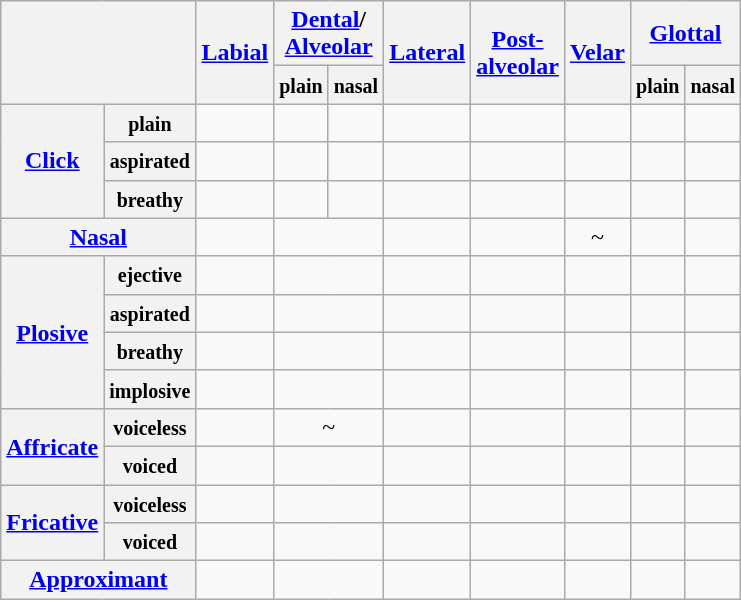<table class="wikitable" style="text-align:center">
<tr>
<th rowspan="2" colspan="2"></th>
<th rowspan="2"><a href='#'>Labial</a></th>
<th colspan="2"><a href='#'>Dental</a>/<br><a href='#'>Alveolar</a></th>
<th rowspan="2"><a href='#'>Lateral</a></th>
<th rowspan="2"><a href='#'>Post-<br>alveolar</a></th>
<th rowspan="2"><a href='#'>Velar</a></th>
<th colspan="2"><a href='#'>Glottal</a></th>
</tr>
<tr>
<th><small>plain</small></th>
<th><small>nasal</small></th>
<th><small>plain</small></th>
<th><small>nasal</small></th>
</tr>
<tr>
<th rowspan="3"><a href='#'>Click</a></th>
<th><small>plain</small></th>
<td></td>
<td></td>
<td></td>
<td></td>
<td></td>
<td></td>
<td></td>
<td></td>
</tr>
<tr>
<th><small>aspirated</small></th>
<td></td>
<td></td>
<td></td>
<td></td>
<td></td>
<td></td>
<td></td>
<td></td>
</tr>
<tr>
<th><small>breathy</small></th>
<td></td>
<td></td>
<td></td>
<td></td>
<td></td>
<td></td>
<td></td>
<td></td>
</tr>
<tr>
<th colspan="2"><a href='#'>Nasal</a></th>
<td></td>
<td colspan="2"></td>
<td></td>
<td></td>
<td>~</td>
<td></td>
<td></td>
</tr>
<tr>
<th rowspan="4"><a href='#'>Plosive</a></th>
<th><small>ejective</small></th>
<td></td>
<td colspan="2"></td>
<td></td>
<td></td>
<td></td>
<td></td>
<td></td>
</tr>
<tr>
<th><small>aspirated</small></th>
<td></td>
<td colspan="2"></td>
<td></td>
<td></td>
<td></td>
<td></td>
<td></td>
</tr>
<tr>
<th><small>breathy</small></th>
<td></td>
<td colspan="2"></td>
<td></td>
<td></td>
<td></td>
<td></td>
<td></td>
</tr>
<tr>
<th><small>implosive</small></th>
<td></td>
<td colspan="2"></td>
<td></td>
<td></td>
<td></td>
<td></td>
<td></td>
</tr>
<tr>
<th rowspan="2"><a href='#'>Affricate</a></th>
<th><small>voiceless</small></th>
<td></td>
<td colspan="2">~</td>
<td></td>
<td></td>
<td></td>
<td></td>
<td></td>
</tr>
<tr>
<th><small>voiced</small></th>
<td></td>
<td colspan="2"></td>
<td></td>
<td></td>
<td></td>
<td></td>
<td></td>
</tr>
<tr>
<th rowspan="2"><a href='#'>Fricative</a></th>
<th><small>voiceless</small></th>
<td></td>
<td colspan="2"></td>
<td></td>
<td></td>
<td></td>
<td></td>
<td></td>
</tr>
<tr>
<th><small>voiced</small></th>
<td></td>
<td colspan="2"></td>
<td></td>
<td></td>
<td></td>
<td></td>
<td></td>
</tr>
<tr>
<th colspan="2"><a href='#'>Approximant</a></th>
<td></td>
<td colspan="2"></td>
<td></td>
<td></td>
<td></td>
<td></td>
<td></td>
</tr>
</table>
